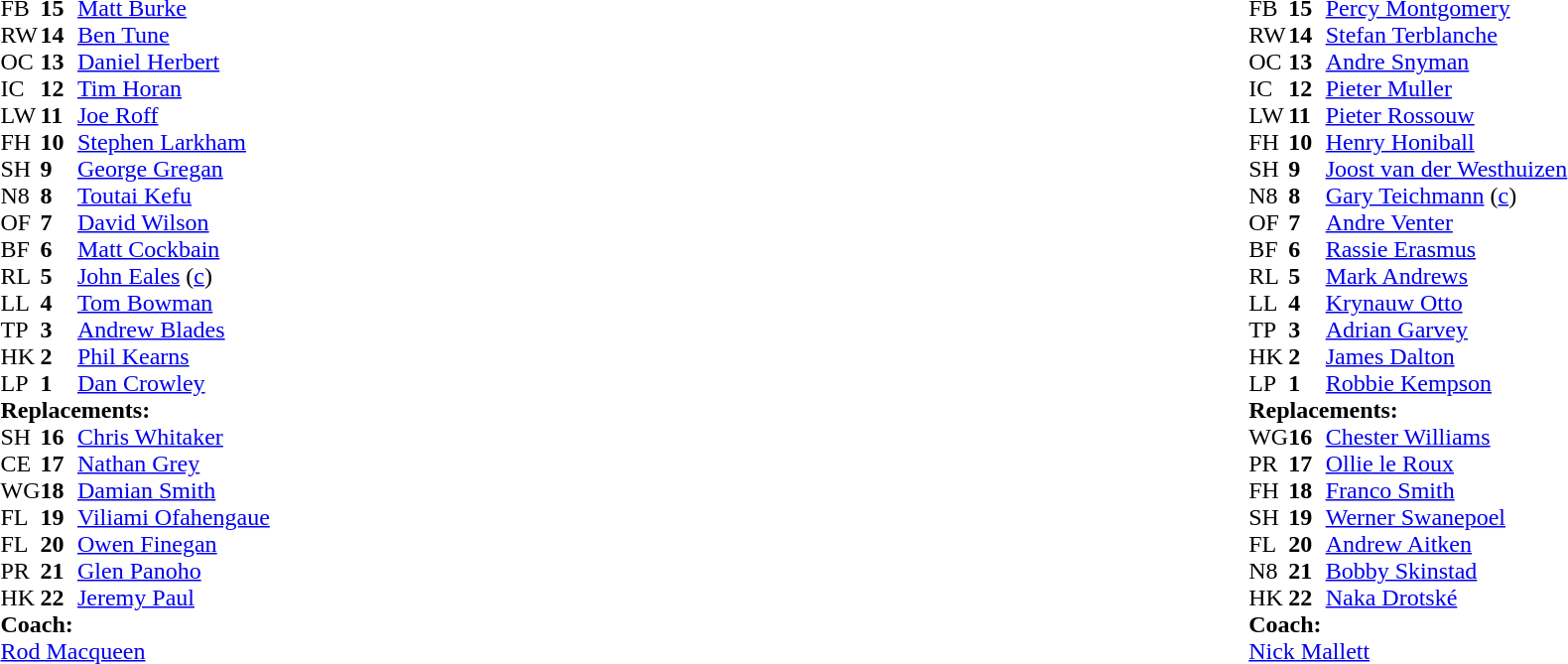<table style="width:100%">
<tr>
<td style="vertical-align:top;width:50%"><br><table cellspacing="0" cellpadding="0">
<tr>
<th width="25"></th>
<th width="25"></th>
</tr>
<tr>
<td>FB</td>
<td><strong>15</strong></td>
<td><a href='#'>Matt Burke</a></td>
</tr>
<tr>
<td>RW</td>
<td><strong>14</strong></td>
<td><a href='#'>Ben Tune</a></td>
</tr>
<tr>
<td>OC</td>
<td><strong>13</strong></td>
<td><a href='#'>Daniel Herbert</a></td>
</tr>
<tr>
<td>IC</td>
<td><strong>12</strong></td>
<td><a href='#'>Tim Horan</a></td>
</tr>
<tr>
<td>LW</td>
<td><strong>11</strong></td>
<td><a href='#'>Joe Roff</a></td>
</tr>
<tr>
<td>FH</td>
<td><strong>10</strong></td>
<td><a href='#'>Stephen Larkham</a></td>
</tr>
<tr>
<td>SH</td>
<td><strong>9</strong></td>
<td><a href='#'>George Gregan</a></td>
</tr>
<tr>
<td>N8</td>
<td><strong>8</strong></td>
<td><a href='#'>Toutai Kefu</a></td>
</tr>
<tr>
<td>OF</td>
<td><strong>7</strong></td>
<td><a href='#'>David Wilson</a></td>
</tr>
<tr>
<td>BF</td>
<td><strong>6</strong></td>
<td><a href='#'>Matt Cockbain</a></td>
</tr>
<tr>
<td>RL</td>
<td><strong>5</strong></td>
<td><a href='#'>John Eales</a> (<a href='#'>c</a>)</td>
</tr>
<tr>
<td>LL</td>
<td><strong>4</strong></td>
<td><a href='#'>Tom Bowman</a></td>
</tr>
<tr>
<td>TP</td>
<td><strong>3</strong></td>
<td><a href='#'>Andrew Blades</a></td>
</tr>
<tr>
<td>HK</td>
<td><strong>2</strong></td>
<td><a href='#'>Phil Kearns</a></td>
</tr>
<tr>
<td>LP</td>
<td><strong>1</strong></td>
<td><a href='#'>Dan Crowley</a></td>
</tr>
<tr>
<td colspan="3"><strong>Replacements:</strong></td>
</tr>
<tr>
<td>SH</td>
<td><strong>16</strong></td>
<td><a href='#'>Chris Whitaker</a></td>
</tr>
<tr>
<td>CE</td>
<td><strong>17</strong></td>
<td><a href='#'>Nathan Grey</a></td>
</tr>
<tr>
<td>WG</td>
<td><strong>18</strong></td>
<td><a href='#'>Damian Smith</a></td>
</tr>
<tr>
<td>FL</td>
<td><strong>19</strong></td>
<td><a href='#'>Viliami Ofahengaue</a></td>
</tr>
<tr>
<td>FL</td>
<td><strong>20</strong></td>
<td><a href='#'>Owen Finegan</a></td>
</tr>
<tr>
<td>PR</td>
<td><strong>21</strong></td>
<td><a href='#'>Glen Panoho</a></td>
</tr>
<tr>
<td>HK</td>
<td><strong>22</strong></td>
<td><a href='#'>Jeremy Paul</a></td>
</tr>
<tr>
<td colspan="3"><strong>Coach:</strong></td>
</tr>
<tr>
<td colspan="4"> <a href='#'>Rod Macqueen</a></td>
</tr>
</table>
</td>
<td style="vertical-align:top"></td>
<td style="vertical-align:top;width:50%"><br><table cellspacing="0" cellpadding="0" style="margin:auto">
<tr>
<th width="25"></th>
<th width="25"></th>
</tr>
<tr>
<td>FB</td>
<td><strong>15</strong></td>
<td><a href='#'>Percy Montgomery</a></td>
</tr>
<tr>
<td>RW</td>
<td><strong>14</strong></td>
<td><a href='#'>Stefan Terblanche</a></td>
</tr>
<tr>
<td>OC</td>
<td><strong>13</strong></td>
<td><a href='#'>Andre Snyman</a></td>
</tr>
<tr>
<td>IC</td>
<td><strong>12</strong></td>
<td><a href='#'>Pieter Muller</a></td>
</tr>
<tr>
<td>LW</td>
<td><strong>11</strong></td>
<td><a href='#'>Pieter Rossouw</a></td>
</tr>
<tr>
<td>FH</td>
<td><strong>10</strong></td>
<td><a href='#'>Henry Honiball</a></td>
</tr>
<tr>
<td>SH</td>
<td><strong>9</strong></td>
<td><a href='#'>Joost van der Westhuizen</a></td>
</tr>
<tr>
<td>N8</td>
<td><strong>8</strong></td>
<td><a href='#'>Gary Teichmann</a> (<a href='#'>c</a>)</td>
</tr>
<tr>
<td>OF</td>
<td><strong>7</strong></td>
<td><a href='#'>Andre Venter</a></td>
</tr>
<tr>
<td>BF</td>
<td><strong>6</strong></td>
<td><a href='#'>Rassie Erasmus</a></td>
</tr>
<tr>
<td>RL</td>
<td><strong>5</strong></td>
<td><a href='#'>Mark Andrews</a></td>
</tr>
<tr>
<td>LL</td>
<td><strong>4</strong></td>
<td><a href='#'>Krynauw Otto</a></td>
</tr>
<tr>
<td>TP</td>
<td><strong>3</strong></td>
<td><a href='#'>Adrian Garvey</a></td>
</tr>
<tr>
<td>HK</td>
<td><strong>2</strong></td>
<td><a href='#'>James Dalton</a></td>
</tr>
<tr>
<td>LP</td>
<td><strong>1</strong></td>
<td><a href='#'>Robbie Kempson</a></td>
</tr>
<tr>
<td colspan="3"><strong>Replacements:</strong></td>
</tr>
<tr>
<td>WG</td>
<td><strong>16</strong></td>
<td><a href='#'>Chester Williams</a></td>
</tr>
<tr>
<td>PR</td>
<td><strong>17</strong></td>
<td><a href='#'>Ollie le Roux</a></td>
</tr>
<tr>
<td>FH</td>
<td><strong>18</strong></td>
<td><a href='#'>Franco Smith</a></td>
</tr>
<tr>
<td>SH</td>
<td><strong>19</strong></td>
<td><a href='#'>Werner Swanepoel</a></td>
</tr>
<tr>
<td>FL</td>
<td><strong>20</strong></td>
<td><a href='#'>Andrew Aitken</a></td>
</tr>
<tr>
<td>N8</td>
<td><strong>21</strong></td>
<td><a href='#'>Bobby Skinstad</a></td>
</tr>
<tr>
<td>HK</td>
<td><strong>22</strong></td>
<td><a href='#'>Naka Drotské</a></td>
</tr>
<tr>
<td colspan="3"><strong>Coach:</strong></td>
</tr>
<tr>
<td colspan="4"> <a href='#'>Nick Mallett</a></td>
</tr>
</table>
</td>
</tr>
</table>
